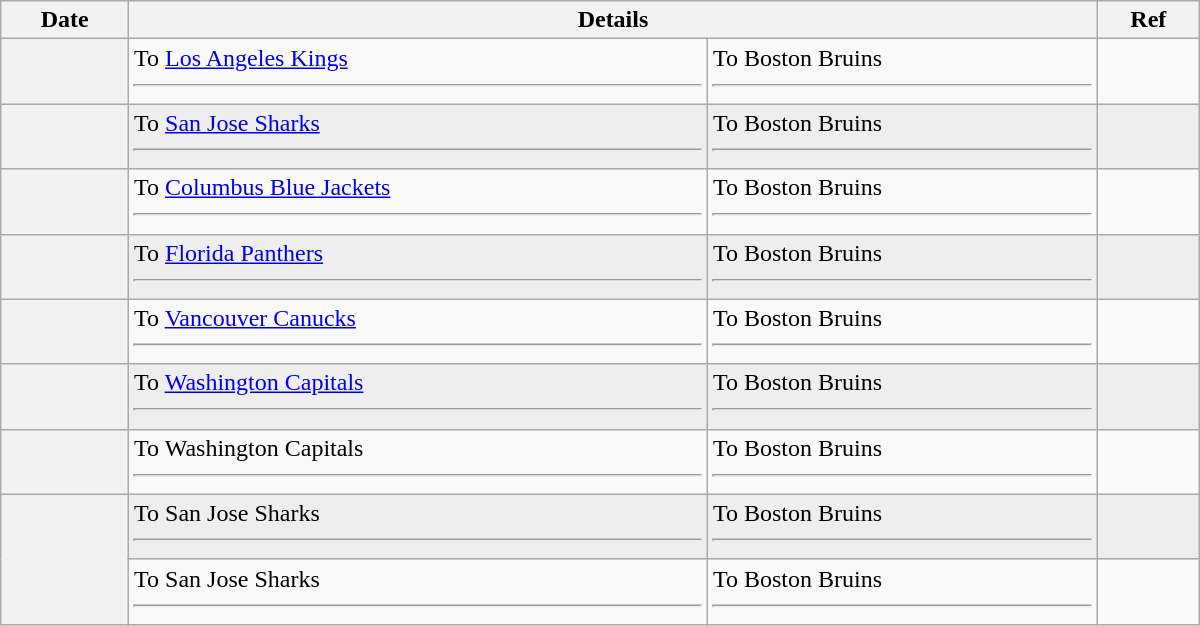<table class="wikitable plainrowheaders" style="width: 50em;">
<tr>
<th scope="col">Date</th>
<th scope="col" colspan="2">Details</th>
<th scope="col">Ref</th>
</tr>
<tr>
<th scope="row"></th>
<td valign="top">To <a href='#'>Los Angeles Kings</a> <hr></td>
<td valign="top">To Boston Bruins <hr></td>
<td></td>
</tr>
<tr bgcolor="#eeeeee">
<th scope="row"></th>
<td valign="top">To <a href='#'>San Jose Sharks</a> <hr></td>
<td valign="top">To Boston Bruins <hr></td>
<td></td>
</tr>
<tr>
<th scope="row"></th>
<td valign="top">To <a href='#'>Columbus Blue Jackets</a> <hr></td>
<td valign="top">To Boston Bruins <hr></td>
<td></td>
</tr>
<tr bgcolor="#eeeeee">
<th scope="row"></th>
<td valign="top">To <a href='#'>Florida Panthers</a> <hr></td>
<td valign="top">To Boston Bruins <hr></td>
<td></td>
</tr>
<tr>
<th scope="row"></th>
<td valign="top">To <a href='#'>Vancouver Canucks</a> <hr></td>
<td valign="top">To Boston Bruins <hr></td>
<td></td>
</tr>
<tr bgcolor="#eeeeee">
<th scope="row"></th>
<td valign="top">To <a href='#'>Washington Capitals</a> <hr></td>
<td valign="top">To Boston Bruins <hr></td>
<td></td>
</tr>
<tr>
<th scope="row"></th>
<td valign="top">To Washington Capitals <hr></td>
<td valign="top">To Boston Bruins <hr></td>
<td></td>
</tr>
<tr bgcolor="#eeeeee">
<th scope="row" rowspan=2></th>
<td valign="top">To San Jose Sharks <hr></td>
<td valign="top">To Boston Bruins <hr></td>
<td></td>
</tr>
<tr>
<td valign="top">To San Jose Sharks <hr></td>
<td valign="top">To Boston Bruins <hr></td>
<td></td>
</tr>
</table>
